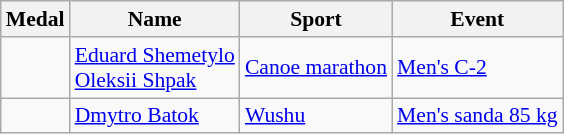<table class="wikitable sortable" style="font-size:90%">
<tr>
<th>Medal</th>
<th>Name</th>
<th>Sport</th>
<th>Event</th>
</tr>
<tr>
<td></td>
<td><a href='#'>Eduard Shemetylo</a><br><a href='#'>Oleksii Shpak</a></td>
<td><a href='#'>Canoe marathon</a></td>
<td><a href='#'>Men's C-2</a></td>
</tr>
<tr>
<td></td>
<td><a href='#'>Dmytro Batok</a></td>
<td><a href='#'>Wushu</a></td>
<td><a href='#'>Men's sanda 85 kg</a></td>
</tr>
</table>
